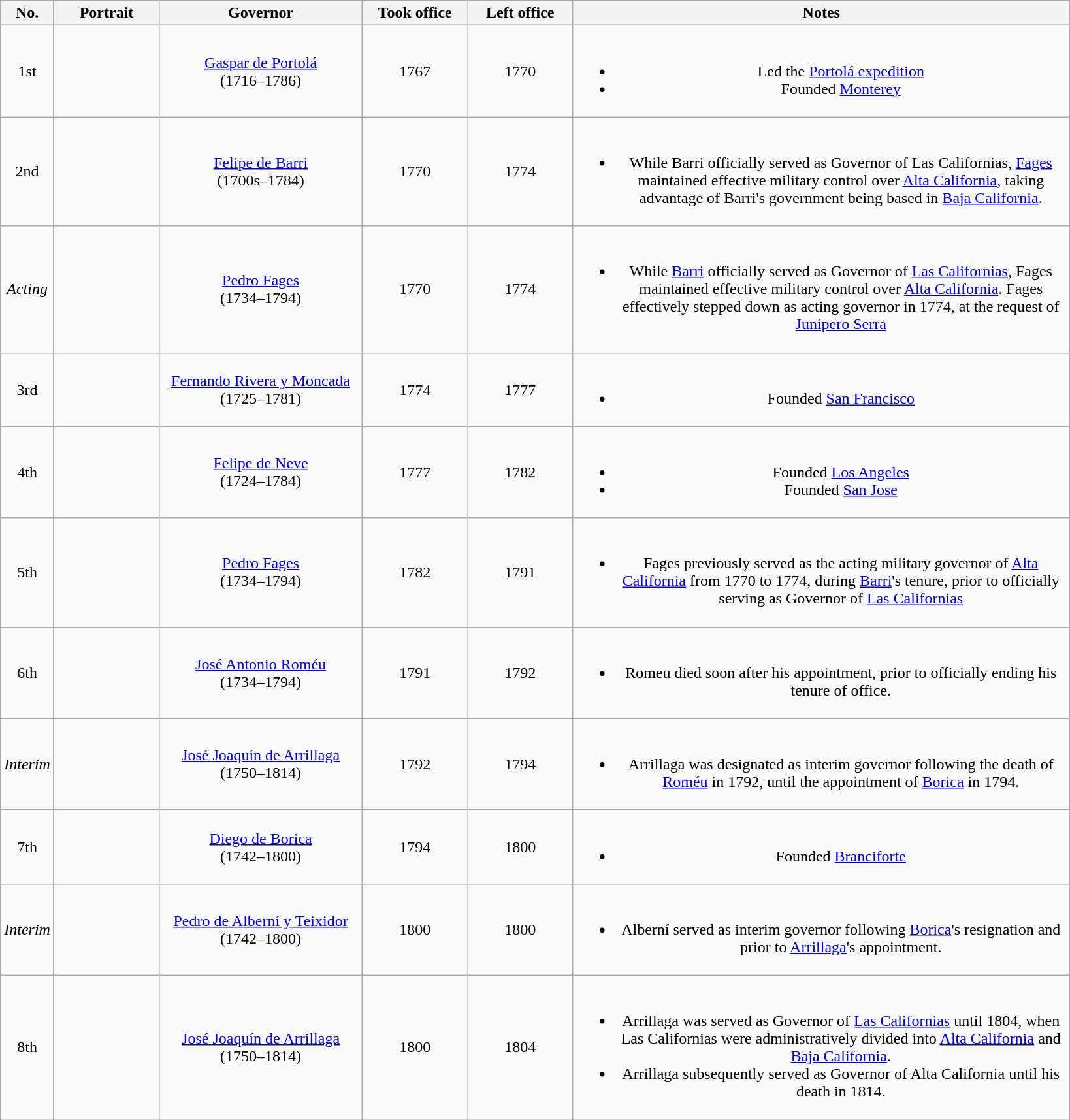<table class="wikitable" style="text-align:center">
<tr>
<th scope="col" width=40>No.</th>
<th scope="col" width=100>Portrait</th>
<th scope="col" width=200>Governor</th>
<th scope="col" width=100>Took office</th>
<th scope="col" width=100>Left office</th>
<th scope="col" width=500>Notes</th>
</tr>
<tr>
<td>1st</td>
<td></td>
<td><a href='#'>Gaspar de Portolá</a><br> (1716–1786)</td>
<td>1767</td>
<td>1770</td>
<td><br><ul><li>Led the <a href='#'>Portolá expedition</a></li><li>Founded <a href='#'>Monterey</a></li></ul></td>
</tr>
<tr>
<td>2nd</td>
<td></td>
<td><a href='#'>Felipe de Barri</a><br> (1700s–1784)</td>
<td>1770</td>
<td>1774</td>
<td><br><ul><li>While Barri officially served as Governor of Las Californias, <a href='#'>Fages</a> maintained effective military control over <a href='#'>Alta California</a>, taking advantage of Barri's government being based in <a href='#'>Baja California</a>.</li></ul></td>
</tr>
<tr>
<td><em>Acting</em></td>
<td></td>
<td><a href='#'>Pedro Fages</a><br> (1734–1794)</td>
<td>1770</td>
<td>1774</td>
<td><br><ul><li>While <a href='#'>Barri</a> officially served as Governor of <a href='#'>Las Californias</a>, Fages maintained effective military control over <a href='#'>Alta California</a>. Fages effectively stepped down as acting governor in 1774, at the request of <a href='#'>Junípero Serra</a></li></ul></td>
</tr>
<tr>
<td>3rd</td>
<td></td>
<td><a href='#'>Fernando Rivera y Moncada</a><br> (1725–1781)</td>
<td>1774</td>
<td>1777</td>
<td><br><ul><li>Founded <a href='#'>San Francisco</a></li></ul></td>
</tr>
<tr>
<td>4th</td>
<td></td>
<td><a href='#'>Felipe de Neve</a><br> (1724–1784)</td>
<td>1777</td>
<td>1782</td>
<td><br><ul><li>Founded <a href='#'>Los Angeles</a></li><li>Founded <a href='#'>San Jose</a></li></ul></td>
</tr>
<tr>
<td>5th</td>
<td></td>
<td><a href='#'>Pedro Fages</a><br> (1734–1794)</td>
<td>1782</td>
<td>1791</td>
<td><br><ul><li>Fages previously served as the acting military governor of <a href='#'>Alta California</a> from 1770 to 1774, during <a href='#'>Barri</a>'s tenure, prior to officially serving as Governor of <a href='#'>Las Californias</a></li></ul></td>
</tr>
<tr>
<td>6th</td>
<td></td>
<td><a href='#'>José Antonio Roméu</a><br> (1734–1794)</td>
<td>1791</td>
<td>1792</td>
<td><br><ul><li>Romeu died soon after his appointment, prior to officially ending his tenure of office.</li></ul></td>
</tr>
<tr>
<td><em>Interim</em></td>
<td></td>
<td><a href='#'>José Joaquín de Arrillaga</a><br> (1750–1814)</td>
<td>1792</td>
<td>1794</td>
<td><br><ul><li>Arrillaga was designated as interim governor following the death of <a href='#'>Roméu</a> in 1792, until the appointment of <a href='#'>Borica</a> in 1794.</li></ul></td>
</tr>
<tr>
<td>7th</td>
<td></td>
<td><a href='#'>Diego de Borica</a><br> (1742–1800)</td>
<td>1794</td>
<td>1800</td>
<td><br><ul><li>Founded <a href='#'>Branciforte</a></li></ul></td>
</tr>
<tr>
<td><em>Interim</em></td>
<td></td>
<td><a href='#'>Pedro de Alberní y Teixidor</a><br> (1742–1800)</td>
<td>1800</td>
<td>1800</td>
<td><br><ul><li>Alberní served as interim governor following <a href='#'>Borica</a>'s resignation and prior to <a href='#'>Arrillaga</a>'s appointment.</li></ul></td>
</tr>
<tr>
<td>8th</td>
<td></td>
<td><a href='#'>José Joaquín de Arrillaga</a><br> (1750–1814)</td>
<td>1800</td>
<td>1804</td>
<td><br><ul><li>Arrillaga was served as Governor of <a href='#'>Las Californias</a> until 1804, when Las Californias were administratively divided into <a href='#'>Alta California</a> and <a href='#'>Baja California</a>.</li><li>Arrillaga subsequently served as Governor of Alta California until his death in 1814.</li></ul></td>
</tr>
</table>
